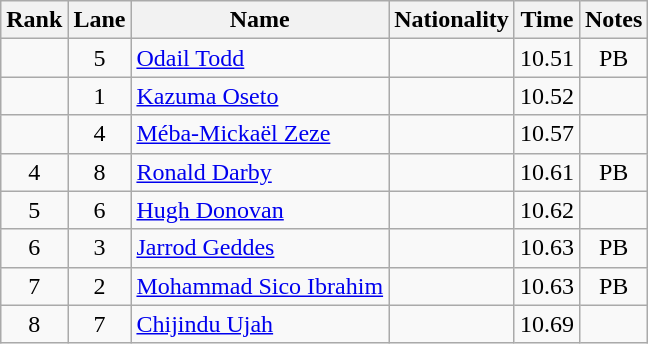<table class="wikitable sortable" style="text-align:center">
<tr>
<th>Rank</th>
<th>Lane</th>
<th>Name</th>
<th>Nationality</th>
<th>Time</th>
<th>Notes</th>
</tr>
<tr>
<td align=center></td>
<td align=center>5</td>
<td align=left><a href='#'>Odail Todd</a></td>
<td align=left></td>
<td>10.51</td>
<td>PB</td>
</tr>
<tr>
<td align=center></td>
<td align=center>1</td>
<td align=left><a href='#'>Kazuma Oseto</a></td>
<td align=left></td>
<td>10.52</td>
<td></td>
</tr>
<tr>
<td align=center></td>
<td align=center>4</td>
<td align=left><a href='#'>Méba-Mickaël Zeze</a></td>
<td align=left></td>
<td>10.57</td>
<td></td>
</tr>
<tr>
<td align=center>4</td>
<td align=center>8</td>
<td align=left><a href='#'>Ronald Darby</a></td>
<td align=left></td>
<td>10.61</td>
<td>PB</td>
</tr>
<tr>
<td align=center>5</td>
<td align=center>6</td>
<td align=left><a href='#'>Hugh Donovan</a></td>
<td align=left></td>
<td>10.62</td>
<td></td>
</tr>
<tr>
<td align=center>6</td>
<td align=center>3</td>
<td align=left><a href='#'>Jarrod Geddes</a></td>
<td align=left></td>
<td>10.63</td>
<td>PB</td>
</tr>
<tr>
<td align=center>7</td>
<td align=center>2</td>
<td align=left><a href='#'>Mohammad Sico Ibrahim</a></td>
<td align=left></td>
<td>10.63</td>
<td>PB</td>
</tr>
<tr>
<td align=center>8</td>
<td align=center>7</td>
<td align=left><a href='#'>Chijindu Ujah</a></td>
<td align=left></td>
<td>10.69</td>
<td></td>
</tr>
</table>
